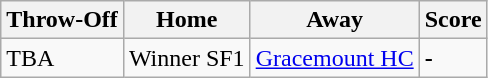<table class="wikitable">
<tr>
<th><strong>Throw-Off</strong></th>
<th><strong>Home</strong></th>
<th><strong>Away</strong></th>
<th><strong>Score</strong></th>
</tr>
<tr>
<td>TBA</td>
<td>Winner SF1</td>
<td><a href='#'>Gracemount HC</a></td>
<td><strong>-</strong></td>
</tr>
</table>
